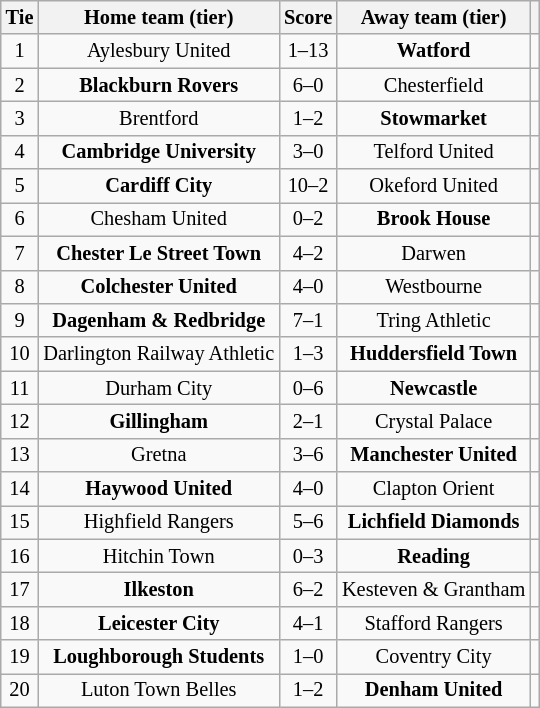<table class="wikitable" style="text-align:center; font-size:85%">
<tr>
<th>Tie</th>
<th>Home team (tier)</th>
<th>Score</th>
<th>Away team (tier)</th>
<th></th>
</tr>
<tr>
<td align="center">1</td>
<td>Aylesbury United</td>
<td align="center">1–13</td>
<td><strong>Watford</strong></td>
<td></td>
</tr>
<tr>
<td align="center">2</td>
<td><strong>Blackburn Rovers</strong></td>
<td align="center">6–0</td>
<td>Chesterfield</td>
<td></td>
</tr>
<tr>
<td align="center">3</td>
<td>Brentford</td>
<td align="center">1–2</td>
<td><strong>Stowmarket</strong></td>
<td></td>
</tr>
<tr>
<td align="center">4</td>
<td><strong>Cambridge University</strong></td>
<td align="center">3–0</td>
<td>Telford United</td>
<td></td>
</tr>
<tr>
<td align="center">5</td>
<td><strong>Cardiff City</strong></td>
<td align="center">10–2</td>
<td>Okeford United</td>
<td></td>
</tr>
<tr>
<td align="center">6</td>
<td>Chesham United</td>
<td align="center">0–2</td>
<td><strong>Brook House</strong></td>
<td></td>
</tr>
<tr>
<td align="center">7</td>
<td><strong>Chester Le Street Town</strong></td>
<td align="center">4–2</td>
<td>Darwen</td>
<td></td>
</tr>
<tr>
<td align="center">8</td>
<td><strong>Colchester United</strong></td>
<td align="center">4–0</td>
<td>Westbourne</td>
<td></td>
</tr>
<tr>
<td align="center">9</td>
<td><strong>Dagenham & Redbridge</strong></td>
<td align="center">7–1</td>
<td>Tring Athletic</td>
<td></td>
</tr>
<tr>
<td align="center">10</td>
<td>Darlington Railway Athletic</td>
<td align="center">1–3</td>
<td><strong>Huddersfield Town</strong></td>
<td></td>
</tr>
<tr>
<td align="center">11</td>
<td>Durham City</td>
<td align="center">0–6</td>
<td><strong>Newcastle</strong></td>
<td></td>
</tr>
<tr>
<td align="center">12</td>
<td><strong>Gillingham</strong></td>
<td align="center">2–1</td>
<td>Crystal Palace</td>
<td></td>
</tr>
<tr>
<td align="center">13</td>
<td>Gretna</td>
<td align="center">3–6</td>
<td><strong>Manchester United</strong></td>
<td></td>
</tr>
<tr>
<td align="center">14</td>
<td><strong>Haywood United</strong></td>
<td align="center">4–0</td>
<td>Clapton Orient</td>
<td></td>
</tr>
<tr>
<td align="center">15</td>
<td>Highfield Rangers</td>
<td align="center">5–6</td>
<td><strong>Lichfield Diamonds</strong></td>
<td></td>
</tr>
<tr>
<td align="center">16</td>
<td>Hitchin Town</td>
<td align="center">0–3</td>
<td><strong>Reading</strong></td>
<td></td>
</tr>
<tr>
<td align="center">17</td>
<td><strong>Ilkeston</strong></td>
<td align="center">6–2</td>
<td>Kesteven & Grantham</td>
<td></td>
</tr>
<tr>
<td align="center">18</td>
<td><strong>Leicester City</strong></td>
<td align="center">4–1</td>
<td>Stafford Rangers</td>
<td></td>
</tr>
<tr>
<td align="center">19</td>
<td><strong>Loughborough Students</strong></td>
<td align="center">1–0</td>
<td>Coventry City</td>
<td></td>
</tr>
<tr>
<td align="center">20</td>
<td>Luton Town Belles</td>
<td align="center">1–2</td>
<td><strong>Denham United</strong></td>
<td></td>
</tr>
</table>
